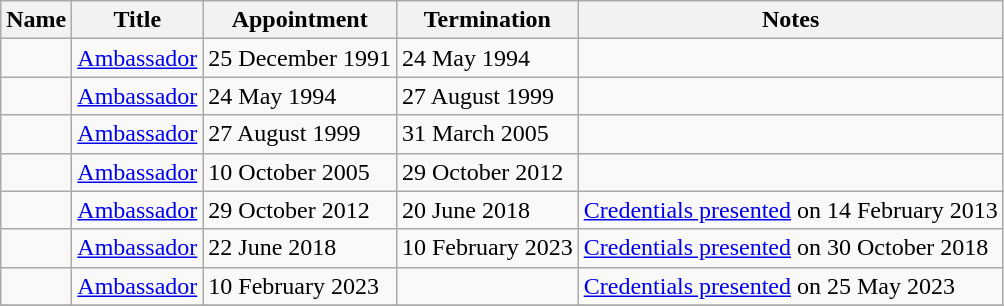<table class="wikitable">
<tr valign="middle">
<th>Name</th>
<th>Title</th>
<th>Appointment</th>
<th>Termination</th>
<th>Notes</th>
</tr>
<tr>
<td></td>
<td><a href='#'>Ambassador</a></td>
<td>25 December 1991</td>
<td>24 May 1994</td>
<td></td>
</tr>
<tr>
<td></td>
<td><a href='#'>Ambassador</a></td>
<td>24 May 1994</td>
<td>27 August 1999</td>
<td></td>
</tr>
<tr>
<td></td>
<td><a href='#'>Ambassador</a></td>
<td>27 August 1999</td>
<td>31 March 2005</td>
<td></td>
</tr>
<tr>
<td></td>
<td><a href='#'>Ambassador</a></td>
<td>10 October 2005</td>
<td>29 October 2012</td>
<td></td>
</tr>
<tr>
<td></td>
<td><a href='#'>Ambassador</a></td>
<td>29 October 2012</td>
<td>20 June 2018</td>
<td><a href='#'>Credentials presented</a> on 14 February 2013</td>
</tr>
<tr>
<td></td>
<td><a href='#'>Ambassador</a></td>
<td>22 June 2018</td>
<td>10 February 2023</td>
<td><a href='#'>Credentials presented</a> on 30 October 2018</td>
</tr>
<tr>
<td></td>
<td><a href='#'>Ambassador</a></td>
<td>10 February 2023</td>
<td></td>
<td><a href='#'>Credentials presented</a> on 25 May 2023</td>
</tr>
<tr>
</tr>
</table>
